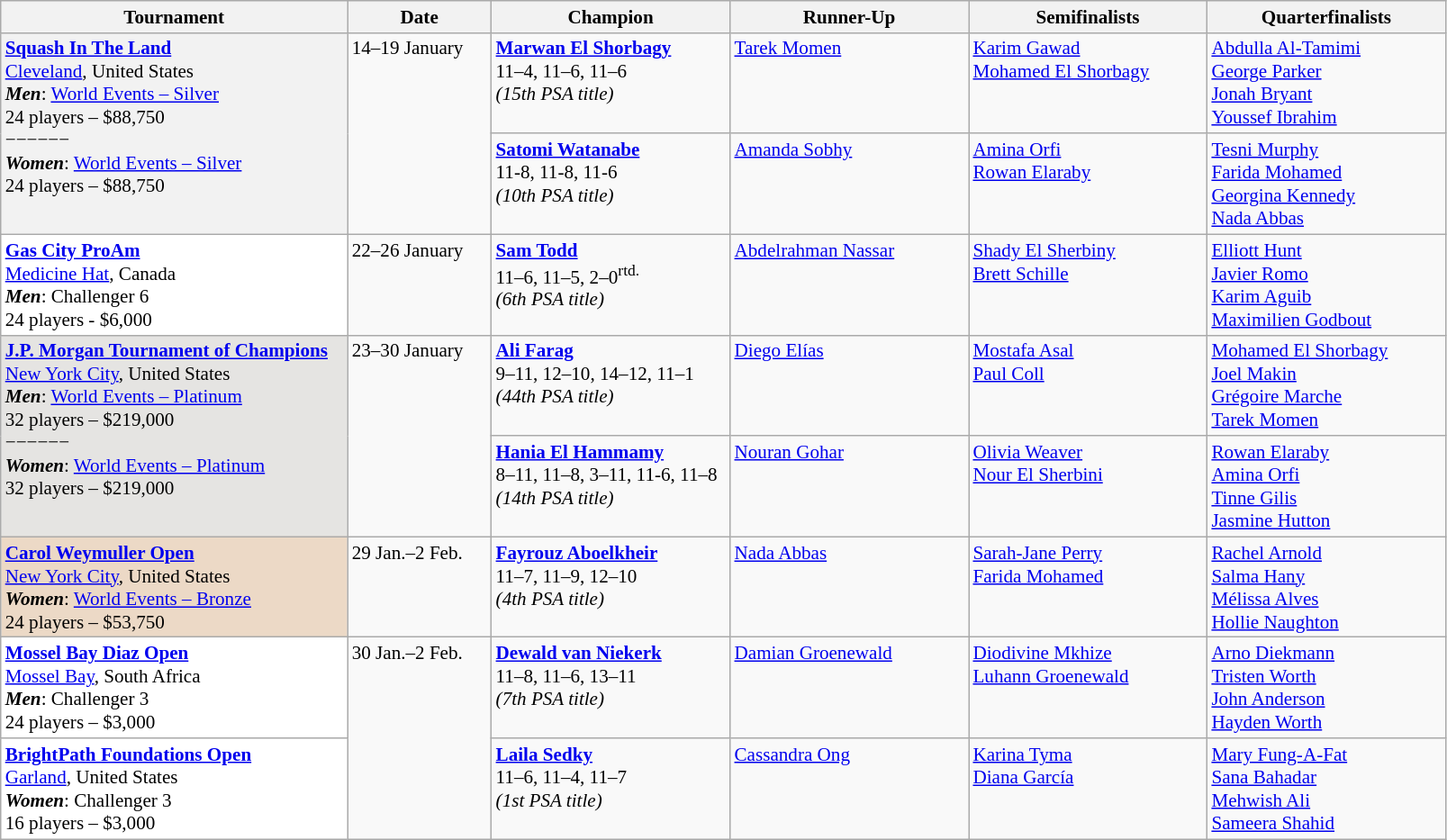<table class="wikitable" style="font-size:88%">
<tr>
<th width=250>Tournament</th>
<th width=100>Date</th>
<th width=170>Champion</th>
<th width=170>Runner-Up</th>
<th width=170>Semifinalists</th>
<th width=170>Quarterfinalists</th>
</tr>
<tr style="vertical-align:top">
<td rowspan=2 style="background:#f2f2f2;"><strong><a href='#'>Squash In The Land</a></strong><br> <a href='#'>Cleveland</a>, United States<br><strong><em>Men</em></strong>: <a href='#'>World Events – Silver</a><br>24 players – $88,750<br>−−−−−−<br><strong><em>Women</em></strong>: <a href='#'>World Events – Silver</a><br>24 players – $88,750</td>
<td rowspan=2>14–19 January</td>
<td> <strong><a href='#'>Marwan El Shorbagy</a></strong><br>11–4, 11–6, 11–6<br><em>(15th PSA title)</em></td>
<td> <a href='#'>Tarek Momen</a></td>
<td> <a href='#'>Karim Gawad</a><br> <a href='#'>Mohamed El Shorbagy</a></td>
<td> <a href='#'>Abdulla Al-Tamimi</a><br> <a href='#'>George Parker</a><br> <a href='#'>Jonah Bryant</a><br> <a href='#'>Youssef Ibrahim</a></td>
</tr>
<tr style="vertical-align:top">
<td> <strong><a href='#'>Satomi Watanabe</a></strong><br>11-8, 11-8, 11-6<br><em>(10th PSA title)</em></td>
<td> <a href='#'>Amanda Sobhy</a></td>
<td> <a href='#'>Amina Orfi</a><br> <a href='#'>Rowan Elaraby</a></td>
<td> <a href='#'>Tesni Murphy</a><br> <a href='#'>Farida Mohamed</a><br> <a href='#'>Georgina Kennedy</a><br> <a href='#'>Nada Abbas</a></td>
</tr>
<tr style="vertical-align:top">
<td style="background:#fff;"><strong><a href='#'>Gas City ProAm</a></strong><br> <a href='#'>Medicine Hat</a>, Canada<br><strong><em>Men</em></strong>: Challenger 6<br>24 players - $6,000</td>
<td>22–26 January</td>
<td> <strong><a href='#'>Sam Todd</a></strong><br>11–6, 11–5, 2–0<sup>rtd.</sup><br><em>(6th PSA title)</em></td>
<td> <a href='#'>Abdelrahman Nassar</a></td>
<td> <a href='#'>Shady El Sherbiny</a><br> <a href='#'>Brett Schille</a></td>
<td> <a href='#'>Elliott Hunt</a><br> <a href='#'>Javier Romo</a><br> <a href='#'>Karim Aguib</a><br> <a href='#'>Maximilien Godbout</a></td>
</tr>
<tr style="vertical-align:top">
<td rowspan=2 style="background:#E5E4E2;"><strong><a href='#'>J.P. Morgan Tournament of Champions</a></strong><br> <a href='#'>New York City</a>, United States<br><strong><em>Men</em></strong>: <a href='#'>World Events – Platinum</a><br>32 players – $219,000<br>−−−−−−<br><strong><em>Women</em></strong>: <a href='#'>World Events – Platinum</a><br>32 players – $219,000</td>
<td rowspan=2>23–30 January</td>
<td> <strong><a href='#'>Ali Farag</a></strong><br>9–11, 12–10, 14–12, 11–1<br><em>(44th PSA title)</em></td>
<td> <a href='#'>Diego Elías</a></td>
<td> <a href='#'>Mostafa Asal</a><br> <a href='#'>Paul Coll</a></td>
<td> <a href='#'>Mohamed El Shorbagy</a><br> <a href='#'>Joel Makin</a><br> <a href='#'>Grégoire Marche</a><br> <a href='#'>Tarek Momen</a></td>
</tr>
<tr style="vertical-align:top">
<td> <strong><a href='#'>Hania El Hammamy</a></strong><br>8–11, 11–8, 3–11, 11-6, 11–8<br><em>(14th PSA title)</em></td>
<td> <a href='#'>Nouran Gohar</a></td>
<td> <a href='#'>Olivia Weaver</a><br> <a href='#'>Nour El Sherbini</a></td>
<td> <a href='#'>Rowan Elaraby</a><br> <a href='#'>Amina Orfi</a><br> <a href='#'>Tinne Gilis</a><br> <a href='#'>Jasmine Hutton</a></td>
</tr>
<tr style="vertical-align:top">
<td style="background:#ecd9c6;"><strong><a href='#'>Carol Weymuller Open</a></strong><br> <a href='#'>New York City</a>, United States<br><strong><em>Women</em></strong>: <a href='#'>World Events – Bronze</a><br>24 players – $53,750</td>
<td>29 Jan.–2 Feb.</td>
<td> <strong><a href='#'>Fayrouz Aboelkheir</a></strong><br>11–7, 11–9, 12–10<br><em>(4th PSA title)</em></td>
<td> <a href='#'>Nada Abbas</a></td>
<td> <a href='#'>Sarah-Jane Perry</a><br> <a href='#'>Farida Mohamed</a></td>
<td> <a href='#'>Rachel Arnold</a><br> <a href='#'>Salma Hany</a><br> <a href='#'>Mélissa Alves</a><br> <a href='#'>Hollie Naughton</a></td>
</tr>
<tr style="vertical-align:top">
<td style="background:#fff;"><strong><a href='#'>Mossel Bay Diaz Open</a></strong><br> <a href='#'>Mossel Bay</a>, South Africa<br><strong><em>Men</em></strong>: Challenger 3<br>24 players – $3,000</td>
<td rowspan=2>30 Jan.–2 Feb.</td>
<td> <strong><a href='#'>Dewald van Niekerk</a></strong><br>11–8, 11–6, 13–11<br><em>(7th PSA title)</em></td>
<td> <a href='#'>Damian Groenewald</a></td>
<td> <a href='#'>Diodivine Mkhize</a><br> <a href='#'>Luhann Groenewald</a></td>
<td> <a href='#'>Arno Diekmann</a><br> <a href='#'>Tristen Worth</a><br> <a href='#'>John Anderson</a><br> <a href='#'>Hayden Worth</a></td>
</tr>
<tr style="vertical-align:top">
<td style="background:#fff;"><strong><a href='#'>BrightPath Foundations Open</a></strong><br> <a href='#'>Garland</a>, United States<br><strong><em>Women</em></strong>: Challenger 3<br>16 players – $3,000</td>
<td> <strong><a href='#'>Laila Sedky</a></strong><br>11–6, 11–4, 11–7<br><em>(1st PSA title)</em></td>
<td> <a href='#'>Cassandra Ong</a></td>
<td> <a href='#'>Karina Tyma</a><br> <a href='#'>Diana García</a></td>
<td> <a href='#'>Mary Fung-A-Fat</a><br> <a href='#'>Sana Bahadar</a><br> <a href='#'>Mehwish Ali</a><br> <a href='#'>Sameera Shahid</a></td>
</tr>
</table>
